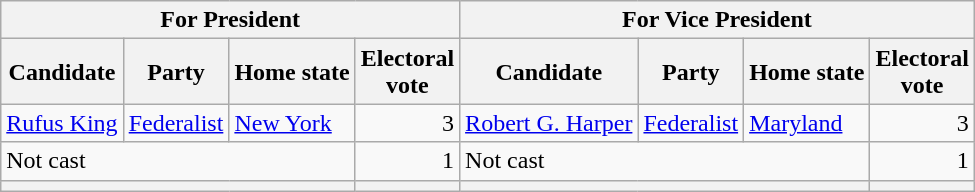<table class=wikitable>
<tr>
<th colspan=4>For President</th>
<th colspan=4>For Vice President</th>
</tr>
<tr>
<th>Candidate</th>
<th>Party</th>
<th>Home state</th>
<th>Electoral<br>vote</th>
<th>Candidate</th>
<th>Party</th>
<th>Home state</th>
<th>Electoral<br>vote</th>
</tr>
<tr>
<td><a href='#'>Rufus King</a></td>
<td><a href='#'>Federalist</a></td>
<td><a href='#'>New York</a></td>
<td align=right>3</td>
<td><a href='#'>Robert G. Harper</a></td>
<td><a href='#'>Federalist</a></td>
<td><a href='#'>Maryland</a></td>
<td align=right>3</td>
</tr>
<tr>
<td colspan=3>Not cast</td>
<td align=right>1</td>
<td colspan=3>Not cast</td>
<td align=right>1</td>
</tr>
<tr>
<th colspan=3></th>
<th></th>
<th colspan=3></th>
<th></th>
</tr>
</table>
